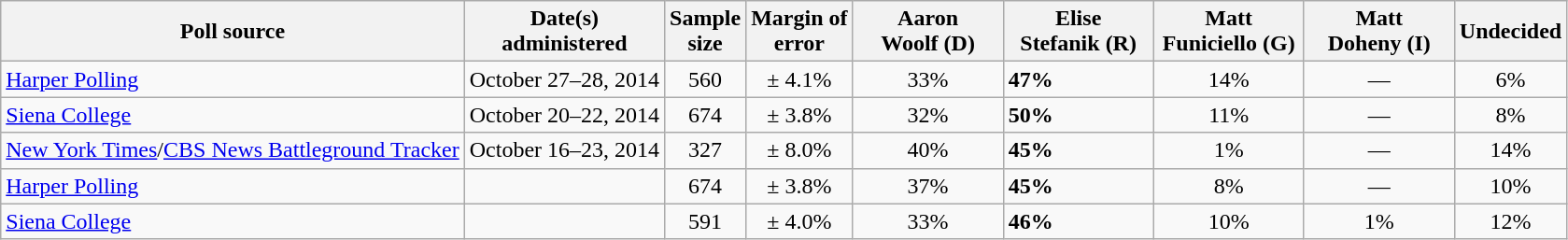<table class="wikitable">
<tr>
<th>Poll source</th>
<th>Date(s)<br>administered</th>
<th>Sample<br>size</th>
<th>Margin of<br>error</th>
<th style="width:100px;">Aaron<br>Woolf (D)</th>
<th style="width:100px;">Elise<br>Stefanik (R)</th>
<th style="width:100px;">Matt<br>Funiciello (G)</th>
<th style="width:100px;">Matt<br>Doheny (I)</th>
<th>Undecided</th>
</tr>
<tr>
<td><a href='#'>Harper Polling</a></td>
<td align=center>October 27–28, 2014</td>
<td align=center>560</td>
<td align=center>± 4.1%</td>
<td align=center>33%</td>
<td><strong>47%</strong></td>
<td align=center>14%</td>
<td align=center>—</td>
<td align=center>6%</td>
</tr>
<tr>
<td><a href='#'>Siena College</a></td>
<td align=center>October 20–22, 2014</td>
<td align=center>674</td>
<td align=center>± 3.8%</td>
<td align=center>32%</td>
<td><strong>50%</strong></td>
<td align=center>11%</td>
<td align=center>—</td>
<td align=center>8%</td>
</tr>
<tr>
<td><a href='#'>New York Times</a>/<a href='#'>CBS News Battleground Tracker</a></td>
<td align=center>October 16–23, 2014</td>
<td align=center>327</td>
<td align=center>± 8.0%</td>
<td align=center>40%</td>
<td><strong>45%</strong></td>
<td align=center>1%</td>
<td align=center>—</td>
<td align=center>14%</td>
</tr>
<tr>
<td><a href='#'>Harper Polling</a></td>
<td align=center></td>
<td align=center>674</td>
<td align=center>± 3.8%</td>
<td align=center>37%</td>
<td><strong>45%</strong></td>
<td align=center>8%</td>
<td align=center>—</td>
<td align=center>10%</td>
</tr>
<tr>
<td><a href='#'>Siena College</a></td>
<td align=center></td>
<td align=center>591</td>
<td align=center>± 4.0%</td>
<td align=center>33%</td>
<td><strong>46%</strong></td>
<td align=center>10%</td>
<td align=center>1%</td>
<td align=center>12%</td>
</tr>
</table>
